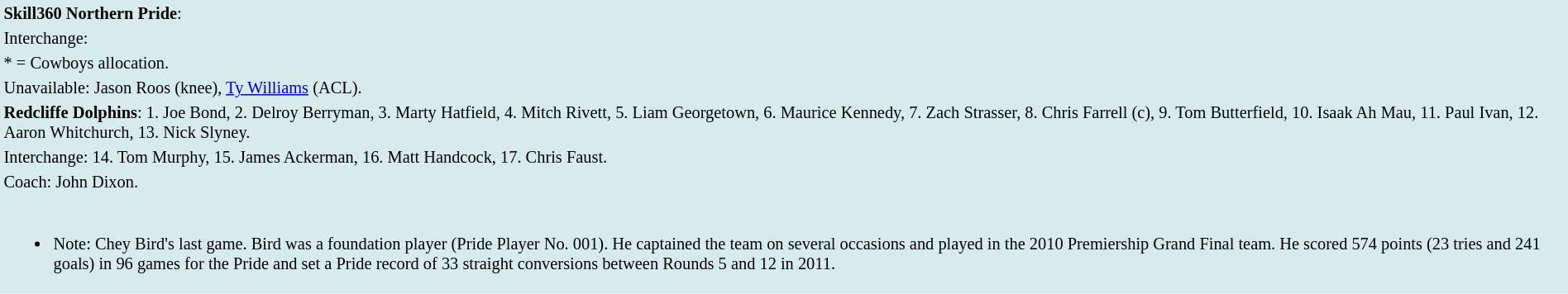<table style="background:#d7ebed; font-size:85%; width:100%;">
<tr>
<td><strong>Skill360 Northern Pride</strong>:             </td>
</tr>
<tr>
<td>Interchange:    </td>
</tr>
<tr>
<td>* = Cowboys allocation.</td>
</tr>
<tr>
<td>Unavailable: Jason Roos (knee), <a href='#'>Ty Williams</a> (ACL).</td>
</tr>
<tr>
<td><strong>Redcliffe Dolphins</strong>: 1. Joe Bond, 2. Delroy Berryman, 3. Marty Hatfield, 4. Mitch Rivett, 5. Liam Georgetown, 6. Maurice Kennedy, 7. Zach Strasser, 8. Chris Farrell (c), 9. Tom Butterfield, 10. Isaak Ah Mau, 11. Paul Ivan, 12. Aaron Whitchurch, 13. Nick Slyney.</td>
</tr>
<tr>
<td>Interchange: 14. Tom Murphy, 15. James Ackerman, 16. Matt Handcock, 17. Chris Faust.</td>
</tr>
<tr>
<td>Coach: John Dixon.</td>
</tr>
<tr>
<td><br><ul><li>Note: Chey Bird's last game. Bird was a foundation player (Pride Player No. 001). He captained the team on several occasions and played in the 2010 Premiership Grand Final team. He scored 574 points (23 tries and 241 goals) in 96 games for the Pride and set a Pride record of 33 straight conversions between Rounds 5 and 12 in 2011.</li></ul></td>
</tr>
</table>
